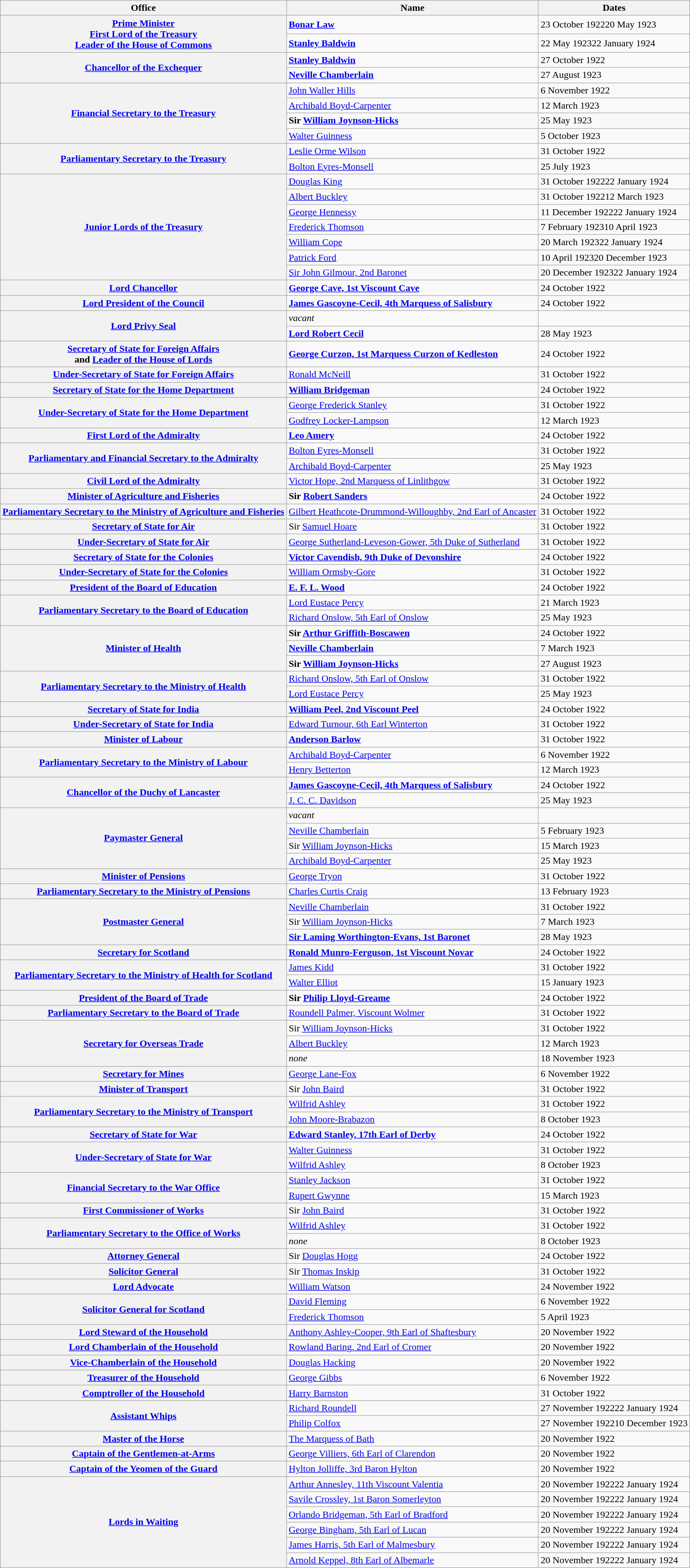<table class="wikitable plainrowheaders">
<tr>
<th>Office</th>
<th>Name</th>
<th>Dates</th>
</tr>
<tr>
<th scope=row rowspan=2><a href='#'>Prime Minister</a><br><a href='#'>First Lord of the Treasury</a><br><a href='#'>Leader of the House of Commons</a></th>
<td><strong><a href='#'>Bonar Law</a></strong></td>
<td>23 October 192220 May 1923</td>
</tr>
<tr>
<td><strong><a href='#'>Stanley Baldwin</a></strong></td>
<td>22 May 192322 January 1924</td>
</tr>
<tr>
<th scope=row rowspan=2><a href='#'>Chancellor of the Exchequer</a></th>
<td><strong><a href='#'>Stanley Baldwin</a></strong></td>
<td>27 October 1922</td>
</tr>
<tr>
<td><strong><a href='#'>Neville Chamberlain</a></strong></td>
<td>27 August 1923</td>
</tr>
<tr>
<th scope=row rowspan=4><a href='#'>Financial Secretary to the Treasury</a></th>
<td><a href='#'>John Waller Hills</a></td>
<td>6 November 1922</td>
</tr>
<tr>
<td><a href='#'>Archibald Boyd-Carpenter</a></td>
<td>12 March 1923</td>
</tr>
<tr>
<td><strong>Sir <a href='#'>William Joynson-Hicks</a></strong></td>
<td>25 May 1923</td>
</tr>
<tr>
<td><a href='#'>Walter Guinness</a></td>
<td>5 October 1923</td>
</tr>
<tr>
<th scope=row rowspan=2><a href='#'>Parliamentary Secretary to the Treasury</a></th>
<td><a href='#'>Leslie Orme Wilson</a></td>
<td>31 October 1922</td>
</tr>
<tr>
<td><a href='#'>Bolton Eyres-Monsell</a></td>
<td>25 July 1923</td>
</tr>
<tr>
<th scope=row rowspan=7><a href='#'>Junior Lords of the Treasury</a></th>
<td><a href='#'>Douglas King</a></td>
<td>31 October 192222 January 1924</td>
</tr>
<tr>
<td><a href='#'>Albert Buckley</a></td>
<td>31 October 192212 March 1923</td>
</tr>
<tr>
<td><a href='#'>George Hennessy</a></td>
<td>11 December 192222 January 1924</td>
</tr>
<tr>
<td><a href='#'>Frederick Thomson</a></td>
<td>7 February 192310 April 1923</td>
</tr>
<tr>
<td><a href='#'>William Cope</a></td>
<td>20 March 192322 January 1924</td>
</tr>
<tr>
<td><a href='#'>Patrick Ford</a></td>
<td>10 April 192320 December 1923</td>
</tr>
<tr>
<td><a href='#'>Sir John Gilmour, 2nd Baronet</a></td>
<td>20 December 192322 January 1924</td>
</tr>
<tr>
<th scope=row><a href='#'>Lord Chancellor</a></th>
<td><strong><a href='#'>George Cave, 1st Viscount Cave</a></strong></td>
<td>24 October 1922</td>
</tr>
<tr>
<th scope=row><a href='#'>Lord President of the Council</a></th>
<td><strong><a href='#'>James Gascoyne-Cecil, 4th Marquess of Salisbury</a></strong></td>
<td>24 October 1922</td>
</tr>
<tr>
<th scope=row rowspan=2><a href='#'>Lord Privy Seal</a></th>
<td><em>vacant</em></td>
<td></td>
</tr>
<tr>
<td><strong><a href='#'>Lord Robert Cecil</a></strong></td>
<td>28 May 1923</td>
</tr>
<tr>
<th scope=row><a href='#'>Secretary of State for Foreign Affairs</a> <br>and <a href='#'>Leader of the House of Lords</a></th>
<td><strong><a href='#'>George Curzon, 1st Marquess Curzon of Kedleston</a></strong></td>
<td>24 October 1922</td>
</tr>
<tr>
<th scope=row><a href='#'>Under-Secretary of State for Foreign Affairs</a></th>
<td><a href='#'>Ronald McNeill</a></td>
<td>31 October 1922</td>
</tr>
<tr>
<th scope=row><a href='#'>Secretary of State for the Home Department</a></th>
<td><strong><a href='#'>William Bridgeman</a></strong></td>
<td>24 October 1922</td>
</tr>
<tr>
<th scope=row rowspan=2><a href='#'>Under-Secretary of State for the Home Department</a></th>
<td><a href='#'>George Frederick Stanley</a></td>
<td>31 October 1922</td>
</tr>
<tr>
<td><a href='#'>Godfrey Locker-Lampson</a></td>
<td>12 March 1923</td>
</tr>
<tr>
<th scope=row><a href='#'>First Lord of the Admiralty</a></th>
<td><strong><a href='#'>Leo Amery</a></strong></td>
<td>24 October 1922</td>
</tr>
<tr>
<th scope=row rowspan=2><a href='#'>Parliamentary and Financial Secretary to the Admiralty</a></th>
<td><a href='#'>Bolton Eyres-Monsell</a></td>
<td>31 October 1922</td>
</tr>
<tr>
<td><a href='#'>Archibald Boyd-Carpenter</a></td>
<td>25 May 1923</td>
</tr>
<tr>
<th scope=row><a href='#'>Civil Lord of the Admiralty</a></th>
<td><a href='#'>Victor Hope, 2nd Marquess of Linlithgow</a></td>
<td>31 October 1922</td>
</tr>
<tr>
<th scope=row><a href='#'>Minister of Agriculture and Fisheries</a></th>
<td><strong>Sir <a href='#'>Robert Sanders</a></strong></td>
<td>24 October 1922</td>
</tr>
<tr>
<th scope=row><a href='#'>Parliamentary Secretary to the Ministry of Agriculture and Fisheries</a></th>
<td><a href='#'>Gilbert Heathcote-Drummond-Willoughby, 2nd Earl of Ancaster</a></td>
<td>31 October 1922</td>
</tr>
<tr>
<th scope=row><a href='#'>Secretary of State for Air</a></th>
<td>Sir <a href='#'>Samuel Hoare</a></td>
<td>31 October 1922</td>
</tr>
<tr>
<th scope=row><a href='#'>Under-Secretary of State for Air</a></th>
<td><a href='#'>George Sutherland-Leveson-Gower, 5th Duke of Sutherland</a></td>
<td>31 October 1922</td>
</tr>
<tr>
<th scope=row><a href='#'>Secretary of State for the Colonies</a></th>
<td><strong><a href='#'>Victor Cavendish, 9th Duke of Devonshire</a></strong></td>
<td>24 October 1922</td>
</tr>
<tr>
<th scope=row><a href='#'>Under-Secretary of State for the Colonies</a></th>
<td><a href='#'>William Ormsby-Gore</a></td>
<td>31 October 1922</td>
</tr>
<tr>
<th scope=row><a href='#'>President of the Board of Education</a></th>
<td><strong><a href='#'>E. F. L. Wood</a></strong></td>
<td>24 October 1922</td>
</tr>
<tr>
<th scope=row rowspan=2><a href='#'>Parliamentary Secretary to the Board of Education</a></th>
<td><a href='#'>Lord Eustace Percy</a></td>
<td>21 March 1923</td>
</tr>
<tr>
<td><a href='#'>Richard Onslow, 5th Earl of Onslow</a></td>
<td>25 May 1923</td>
</tr>
<tr>
<th scope=row rowspan=3><a href='#'>Minister of Health</a></th>
<td><strong>Sir <a href='#'>Arthur Griffith-Boscawen</a></strong></td>
<td>24 October 1922</td>
</tr>
<tr>
<td><strong><a href='#'>Neville Chamberlain</a></strong></td>
<td>7 March 1923</td>
</tr>
<tr>
<td><strong>Sir <a href='#'>William Joynson-Hicks</a></strong></td>
<td>27 August 1923</td>
</tr>
<tr>
<th scope=row rowspan=2><a href='#'>Parliamentary Secretary to the Ministry of Health</a></th>
<td><a href='#'>Richard Onslow, 5th Earl of Onslow</a></td>
<td>31 October 1922</td>
</tr>
<tr>
<td><a href='#'>Lord Eustace Percy</a></td>
<td>25 May 1923</td>
</tr>
<tr>
<th scope=row><a href='#'>Secretary of State for India</a></th>
<td><strong><a href='#'>William Peel, 2nd Viscount Peel</a></strong></td>
<td>24 October 1922</td>
</tr>
<tr>
<th scope=row><a href='#'>Under-Secretary of State for India</a></th>
<td><a href='#'>Edward Turnour, 6th Earl Winterton</a></td>
<td>31 October 1922</td>
</tr>
<tr>
<th scope=row><a href='#'>Minister of Labour</a></th>
<td><strong><a href='#'>Anderson Barlow</a></strong></td>
<td>31 October 1922</td>
</tr>
<tr>
<th scope=row rowspan=2><a href='#'>Parliamentary Secretary to the Ministry of Labour</a></th>
<td><a href='#'>Archibald Boyd-Carpenter</a></td>
<td>6 November 1922</td>
</tr>
<tr>
<td><a href='#'>Henry Betterton</a></td>
<td>12 March 1923</td>
</tr>
<tr>
<th scope=row rowspan=2><a href='#'>Chancellor of the Duchy of Lancaster</a></th>
<td><strong><a href='#'>James Gascoyne-Cecil, 4th Marquess of Salisbury</a></strong></td>
<td>24 October 1922</td>
</tr>
<tr>
<td><a href='#'>J. C. C. Davidson</a></td>
<td>25 May 1923</td>
</tr>
<tr>
<th scope=row rowspan=4><a href='#'>Paymaster General</a></th>
<td><em>vacant</em></td>
<td></td>
</tr>
<tr>
<td><a href='#'>Neville Chamberlain</a></td>
<td>5 February 1923</td>
</tr>
<tr>
<td>Sir <a href='#'>William Joynson-Hicks</a></td>
<td>15 March 1923</td>
</tr>
<tr>
<td><a href='#'>Archibald Boyd-Carpenter</a></td>
<td>25 May 1923</td>
</tr>
<tr>
<th scope=row><a href='#'>Minister of Pensions</a></th>
<td><a href='#'>George Tryon</a></td>
<td>31 October 1922</td>
</tr>
<tr>
<th scope=row><a href='#'>Parliamentary Secretary to the Ministry of Pensions</a></th>
<td><a href='#'>Charles Curtis Craig</a></td>
<td>13 February 1923</td>
</tr>
<tr>
<th scope=row rowspan=3><a href='#'>Postmaster General</a></th>
<td><a href='#'>Neville Chamberlain</a></td>
<td>31 October 1922</td>
</tr>
<tr>
<td>Sir <a href='#'>William Joynson-Hicks</a></td>
<td>7 March 1923</td>
</tr>
<tr>
<td><strong><a href='#'>Sir Laming Worthington-Evans, 1st Baronet</a></strong></td>
<td>28 May 1923</td>
</tr>
<tr>
<th scope=row><a href='#'>Secretary for Scotland</a></th>
<td><strong><a href='#'>Ronald Munro-Ferguson, 1st Viscount Novar</a></strong></td>
<td>24 October 1922</td>
</tr>
<tr>
<th scope=row rowspan=2><a href='#'>Parliamentary Secretary to the Ministry of Health for Scotland</a></th>
<td><a href='#'>James Kidd</a></td>
<td>31 October 1922</td>
</tr>
<tr>
<td><a href='#'>Walter Elliot</a></td>
<td>15 January 1923</td>
</tr>
<tr>
<th scope=row><a href='#'>President of the Board of Trade</a></th>
<td><strong>Sir <a href='#'>Philip Lloyd-Greame</a></strong></td>
<td>24 October 1922</td>
</tr>
<tr>
<th scope=row><a href='#'>Parliamentary Secretary to the Board of Trade</a></th>
<td><a href='#'>Roundell Palmer, Viscount Wolmer</a></td>
<td>31 October 1922</td>
</tr>
<tr>
<th scope=row rowspan=3><a href='#'>Secretary for Overseas Trade</a></th>
<td>Sir <a href='#'>William Joynson-Hicks</a></td>
<td>31 October 1922</td>
</tr>
<tr>
<td><a href='#'>Albert Buckley</a></td>
<td>12 March 1923</td>
</tr>
<tr>
<td><em>none</em></td>
<td>18 November 1923</td>
</tr>
<tr>
<th scope=row><a href='#'>Secretary for Mines</a></th>
<td><a href='#'>George Lane-Fox</a></td>
<td>6 November 1922</td>
</tr>
<tr>
<th scope=row><a href='#'>Minister of Transport</a></th>
<td>Sir <a href='#'>John Baird</a></td>
<td>31 October 1922</td>
</tr>
<tr>
<th scope=row rowspan=2><a href='#'>Parliamentary Secretary to the Ministry of Transport</a></th>
<td><a href='#'>Wilfrid Ashley</a></td>
<td>31 October 1922</td>
</tr>
<tr>
<td><a href='#'>John Moore-Brabazon</a></td>
<td>8 October 1923</td>
</tr>
<tr>
<th scope=row><a href='#'>Secretary of State for War</a></th>
<td><strong><a href='#'>Edward Stanley, 17th Earl of Derby</a></strong></td>
<td>24 October 1922</td>
</tr>
<tr>
<th scope=row rowspan=2><a href='#'>Under-Secretary of State for War</a></th>
<td><a href='#'>Walter Guinness</a></td>
<td>31 October 1922</td>
</tr>
<tr>
<td><a href='#'>Wilfrid Ashley</a></td>
<td>8 October 1923</td>
</tr>
<tr>
<th scope=row rowspan=2><a href='#'>Financial Secretary to the War Office</a></th>
<td><a href='#'>Stanley Jackson</a></td>
<td>31 October 1922</td>
</tr>
<tr>
<td><a href='#'>Rupert Gwynne</a></td>
<td>15 March 1923</td>
</tr>
<tr>
<th scope=row><a href='#'>First Commissioner of Works</a></th>
<td>Sir <a href='#'>John Baird</a></td>
<td>31 October 1922</td>
</tr>
<tr>
<th scope=row rowspan=2><a href='#'>Parliamentary Secretary to the Office of Works</a></th>
<td><a href='#'>Wilfrid Ashley</a></td>
<td>31 October 1922</td>
</tr>
<tr>
<td><em>none</em></td>
<td>8 October 1923</td>
</tr>
<tr>
<th scope=row><a href='#'>Attorney General</a></th>
<td>Sir <a href='#'>Douglas Hogg</a></td>
<td>24 October 1922</td>
</tr>
<tr>
<th scope=row><a href='#'>Solicitor General</a></th>
<td>Sir <a href='#'>Thomas Inskip</a></td>
<td>31 October 1922</td>
</tr>
<tr>
<th scope=row><a href='#'>Lord Advocate</a></th>
<td><a href='#'>William Watson</a></td>
<td>24 November 1922</td>
</tr>
<tr>
<th scope=row rowspan=2><a href='#'>Solicitor General for Scotland</a></th>
<td><a href='#'>David Fleming</a></td>
<td>6 November 1922</td>
</tr>
<tr>
<td><a href='#'>Frederick Thomson</a></td>
<td>5 April 1923</td>
</tr>
<tr>
<th scope=row><a href='#'>Lord Steward of the Household</a></th>
<td><a href='#'>Anthony Ashley-Cooper, 9th Earl of Shaftesbury</a></td>
<td>20 November 1922</td>
</tr>
<tr>
<th scope=row><a href='#'>Lord Chamberlain of the Household</a></th>
<td><a href='#'>Rowland Baring, 2nd Earl of Cromer</a></td>
<td>20 November 1922</td>
</tr>
<tr>
<th scope=row><a href='#'>Vice-Chamberlain of the Household</a></th>
<td><a href='#'>Douglas Hacking</a></td>
<td>20 November 1922</td>
</tr>
<tr>
<th scope=row><a href='#'>Treasurer of the Household</a></th>
<td><a href='#'>George Gibbs</a></td>
<td>6 November 1922</td>
</tr>
<tr>
<th scope=row><a href='#'>Comptroller of the Household</a></th>
<td><a href='#'>Harry Barnston</a></td>
<td>31 October 1922</td>
</tr>
<tr>
<th scope=row rowspan=2><a href='#'>Assistant Whips</a></th>
<td><a href='#'>Richard Roundell</a></td>
<td>27 November 192222 January 1924</td>
</tr>
<tr>
<td><a href='#'>Philip Colfox</a></td>
<td>27 November 192210 December 1923</td>
</tr>
<tr>
<th scope=row><a href='#'>Master of the Horse</a></th>
<td><a href='#'>The Marquess of Bath</a></td>
<td>20 November 1922</td>
</tr>
<tr>
<th scope=row><a href='#'>Captain of the Gentlemen-at-Arms</a></th>
<td><a href='#'>George Villiers, 6th Earl of Clarendon</a></td>
<td>20 November 1922</td>
</tr>
<tr>
<th scope=row><a href='#'>Captain of the Yeomen of the Guard</a></th>
<td><a href='#'>Hylton Jolliffe, 3rd Baron Hylton</a></td>
<td>20 November 1922</td>
</tr>
<tr>
<th scope=row rowspan=6><a href='#'>Lords in Waiting</a></th>
<td><a href='#'>Arthur Annesley, 11th Viscount Valentia</a></td>
<td>20 November 192222 January 1924</td>
</tr>
<tr>
<td><a href='#'>Savile Crossley, 1st Baron Somerleyton</a></td>
<td>20 November 192222 January 1924</td>
</tr>
<tr>
<td><a href='#'>Orlando Bridgeman, 5th Earl of Bradford</a></td>
<td>20 November 192222 January 1924</td>
</tr>
<tr>
<td><a href='#'>George Bingham, 5th Earl of Lucan</a></td>
<td>20 November 192222 January 1924</td>
</tr>
<tr>
<td><a href='#'>James Harris, 5th Earl of Malmesbury</a></td>
<td>20 November 192222 January 1924</td>
</tr>
<tr>
<td><a href='#'>Arnold Keppel, 8th Earl of Albemarle</a></td>
<td>20 November 192222 January 1924</td>
</tr>
</table>
